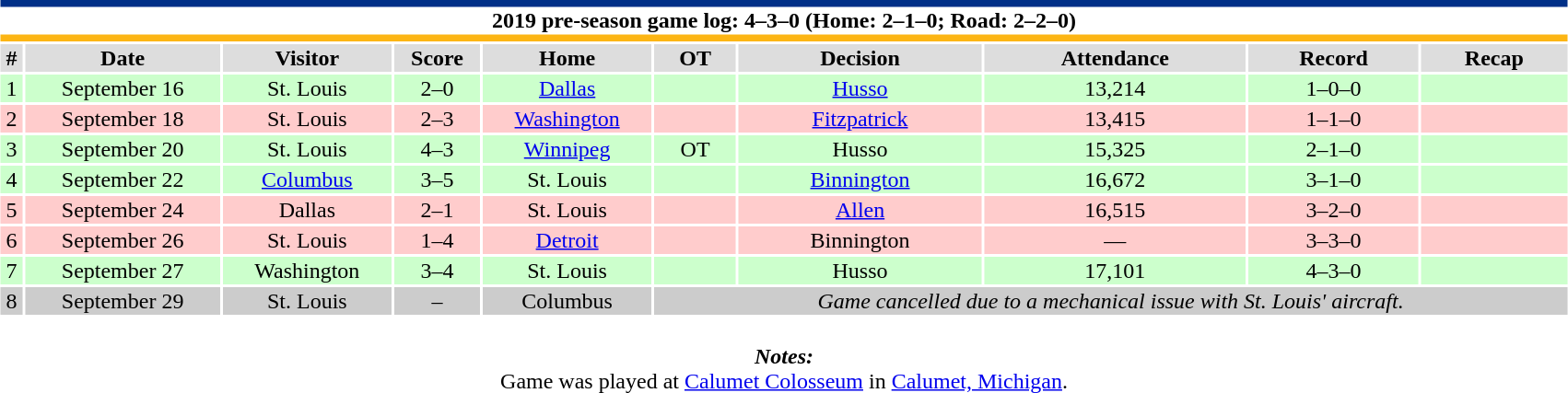<table class="toccolours collapsible collapsed" style="width:90%; clear:both; margin:1.5em auto; text-align:center;">
<tr>
<th colspan="10" style="background:#FFFFFF; border-top:#002F87 5px solid; border-bottom:#FCB514 5px solid;">2019 pre-season game log: 4–3–0 (Home: 2–1–0; Road: 2–2–0)</th>
</tr>
<tr style="background:#ddd;">
<th>#</th>
<th>Date</th>
<th>Visitor</th>
<th>Score</th>
<th>Home</th>
<th>OT</th>
<th>Decision</th>
<th>Attendance</th>
<th>Record</th>
<th>Recap</th>
</tr>
<tr style="background:#cfc;">
<td>1</td>
<td>September 16</td>
<td>St. Louis</td>
<td>2–0</td>
<td><a href='#'>Dallas</a></td>
<td></td>
<td><a href='#'>Husso</a></td>
<td>13,214</td>
<td>1–0–0</td>
<td></td>
</tr>
<tr style="background:#fcc;">
<td>2</td>
<td>September 18</td>
<td>St. Louis</td>
<td>2–3</td>
<td><a href='#'>Washington</a></td>
<td></td>
<td><a href='#'>Fitzpatrick</a></td>
<td>13,415</td>
<td>1–1–0</td>
<td></td>
</tr>
<tr style="background:#cfc;">
<td>3</td>
<td>September 20</td>
<td>St. Louis</td>
<td>4–3</td>
<td><a href='#'>Winnipeg</a></td>
<td>OT</td>
<td>Husso</td>
<td>15,325</td>
<td>2–1–0</td>
<td></td>
</tr>
<tr style="background:#cfc;">
<td>4</td>
<td>September 22</td>
<td><a href='#'>Columbus</a></td>
<td>3–5</td>
<td>St. Louis</td>
<td></td>
<td><a href='#'>Binnington</a></td>
<td>16,672</td>
<td>3–1–0</td>
<td></td>
</tr>
<tr style="background:#fcc;">
<td>5</td>
<td>September 24</td>
<td>Dallas</td>
<td>2–1</td>
<td>St. Louis</td>
<td></td>
<td><a href='#'>Allen</a></td>
<td>16,515</td>
<td>3–2–0</td>
<td></td>
</tr>
<tr style="background:#fcc;">
<td>6 </td>
<td>September 26</td>
<td>St. Louis</td>
<td>1–4</td>
<td><a href='#'>Detroit</a></td>
<td></td>
<td>Binnington</td>
<td>—</td>
<td>3–3–0</td>
<td></td>
</tr>
<tr style="background:#cfc;">
<td>7</td>
<td>September 27</td>
<td>Washington</td>
<td>3–4</td>
<td>St. Louis</td>
<td></td>
<td>Husso</td>
<td>17,101</td>
<td>4–3–0</td>
<td></td>
</tr>
<tr style="background:#ccc;">
<td>8</td>
<td>September 29</td>
<td>St. Louis</td>
<td>–</td>
<td>Columbus</td>
<td colspan="8"><em>Game cancelled due to a mechanical issue with St. Louis' aircraft.</em></td>
</tr>
<tr>
<td colspan="10" style="text-align:center;"><br><strong><em>Notes:</em></strong><br>
 Game was played at <a href='#'>Calumet Colosseum</a> in <a href='#'>Calumet, Michigan</a>.</td>
</tr>
</table>
